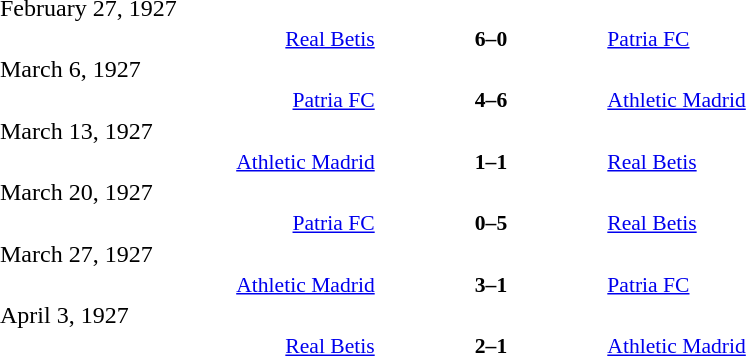<table width=100% cellspacing=1>
<tr>
<th width=20%></th>
<th width=12%></th>
<th width=20%></th>
<th></th>
</tr>
<tr>
<td>February 27, 1927</td>
</tr>
<tr style=font-size:90%>
<td align=right><a href='#'>Real Betis</a></td>
<td align=center><strong>6–0</strong></td>
<td align=left><a href='#'>Patria FC</a></td>
</tr>
<tr>
<td>March 6, 1927</td>
</tr>
<tr style=font-size:90%>
<td align=right><a href='#'>Patria FC</a></td>
<td align=center><strong>4–6</strong></td>
<td align=left><a href='#'>Athletic Madrid</a></td>
</tr>
<tr>
<td>March 13, 1927</td>
</tr>
<tr style=font-size:90%>
<td align=right><a href='#'>Athletic Madrid</a></td>
<td align=center><strong>1–1</strong></td>
<td align=left><a href='#'>Real Betis</a></td>
</tr>
<tr>
<td>March 20, 1927</td>
</tr>
<tr style=font-size:90%>
<td align=right><a href='#'>Patria FC</a></td>
<td align=center><strong>0–5</strong></td>
<td align=left><a href='#'>Real Betis</a></td>
</tr>
<tr>
<td>March 27, 1927</td>
</tr>
<tr style=font-size:90%>
<td align=right><a href='#'>Athletic Madrid</a></td>
<td align=center><strong>3–1</strong></td>
<td align=left><a href='#'>Patria FC</a></td>
</tr>
<tr>
<td>April 3, 1927</td>
</tr>
<tr style=font-size:90%>
<td align=right><a href='#'>Real Betis</a></td>
<td align=center><strong>2–1</strong></td>
<td align=left><a href='#'>Athletic Madrid</a></td>
</tr>
<tr>
</tr>
</table>
